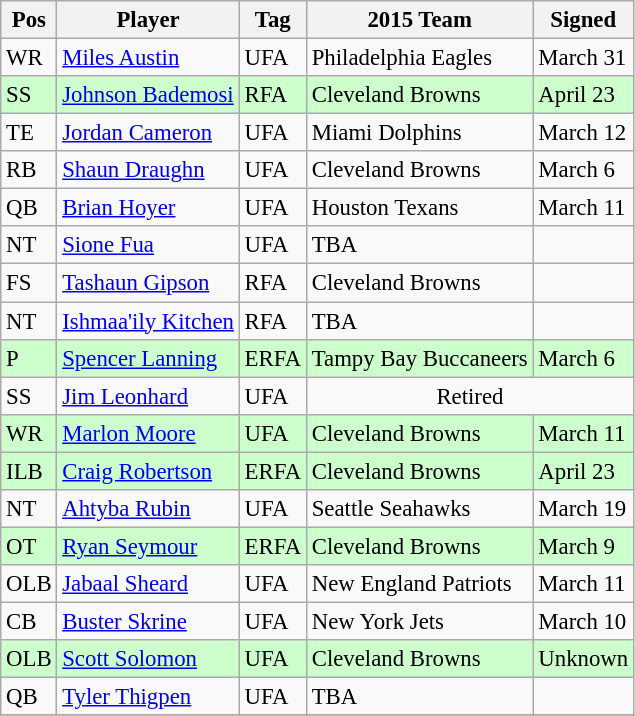<table class="wikitable" style="font-size: 95%;">
<tr>
<th>Pos</th>
<th>Player</th>
<th>Tag</th>
<th>2015 Team</th>
<th>Signed</th>
</tr>
<tr>
<td>WR</td>
<td><a href='#'>Miles Austin</a></td>
<td>UFA</td>
<td>Philadelphia Eagles</td>
<td>March 31</td>
</tr>
<tr bgcolor="#ccffcc">
<td>SS</td>
<td><a href='#'>Johnson Bademosi</a></td>
<td>RFA</td>
<td>Cleveland Browns</td>
<td>April 23</td>
</tr>
<tr>
<td>TE</td>
<td><a href='#'>Jordan Cameron</a></td>
<td>UFA</td>
<td>Miami Dolphins</td>
<td>March 12</td>
</tr>
<tr>
<td>RB</td>
<td><a href='#'>Shaun Draughn</a></td>
<td>UFA</td>
<td>Cleveland Browns</td>
<td>March 6</td>
</tr>
<tr>
<td>QB</td>
<td><a href='#'>Brian Hoyer</a></td>
<td>UFA</td>
<td>Houston Texans</td>
<td>March 11</td>
</tr>
<tr>
<td>NT</td>
<td><a href='#'>Sione Fua</a></td>
<td>UFA</td>
<td>TBA</td>
<td></td>
</tr>
<tr>
<td>FS</td>
<td><a href='#'>Tashaun Gipson</a></td>
<td>RFA</td>
<td>Cleveland Browns</td>
<td></td>
</tr>
<tr>
<td>NT</td>
<td><a href='#'>Ishmaa'ily Kitchen</a></td>
<td>RFA</td>
<td>TBA</td>
<td></td>
</tr>
<tr bgcolor="#ccffcc">
<td>P</td>
<td><a href='#'>Spencer Lanning</a></td>
<td>ERFA</td>
<td>Tampy Bay Buccaneers</td>
<td>March 6</td>
</tr>
<tr>
<td>SS</td>
<td><a href='#'>Jim Leonhard</a></td>
<td>UFA</td>
<td align="center" colspan="2">Retired</td>
</tr>
<tr bgcolor="#ccffcc">
<td>WR</td>
<td><a href='#'>Marlon Moore</a></td>
<td>UFA</td>
<td>Cleveland Browns</td>
<td>March 11</td>
</tr>
<tr bgcolor="#ccffcc">
<td>ILB</td>
<td><a href='#'>Craig Robertson</a></td>
<td>ERFA</td>
<td>Cleveland Browns</td>
<td>April 23</td>
</tr>
<tr>
<td>NT</td>
<td><a href='#'>Ahtyba Rubin</a></td>
<td>UFA</td>
<td>Seattle Seahawks</td>
<td>March 19</td>
</tr>
<tr bgcolor="#ccffcc">
<td>OT</td>
<td><a href='#'>Ryan Seymour</a></td>
<td>ERFA</td>
<td>Cleveland Browns</td>
<td>March 9</td>
</tr>
<tr>
<td>OLB</td>
<td><a href='#'>Jabaal Sheard</a></td>
<td>UFA</td>
<td>New England Patriots</td>
<td>March 11</td>
</tr>
<tr>
<td>CB</td>
<td><a href='#'>Buster Skrine</a></td>
<td>UFA</td>
<td>New York Jets</td>
<td>March 10</td>
</tr>
<tr bgcolor="#ccffcc">
<td>OLB</td>
<td><a href='#'>Scott Solomon</a></td>
<td>UFA</td>
<td>Cleveland Browns</td>
<td>Unknown</td>
</tr>
<tr>
<td>QB</td>
<td><a href='#'>Tyler Thigpen</a></td>
<td>UFA</td>
<td>TBA</td>
<td></td>
</tr>
<tr>
</tr>
</table>
